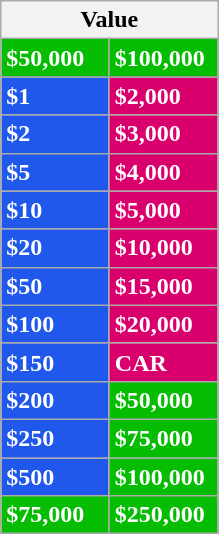<table class="wikitable"  style="color:#fff;">
<tr>
<th colspan="2" style="color:#000;"><strong>Value</strong></th>
</tr>
<tr>
<td bgcolor=#06BD03 width=65px><strong><span>$50,000</span></strong></td>
<td bgcolor=#06BD03 width=65px><strong><span>$100,000</span></strong></td>
</tr>
<tr>
<td style="background:#2058eb;"><strong>$1</strong></td>
<td style="background:#d9006d;"><strong>$2,000</strong></td>
</tr>
<tr>
<td style="background:#2058eb;"><strong>$2</strong></td>
<td style="background:#d9006d;"><strong>$3,000</strong></td>
</tr>
<tr>
<td style="background:#2058eb;"><strong>$5</strong></td>
<td style="background:#d9006d;"><strong>$4,000</strong></td>
</tr>
<tr>
<td style="background:#2058eb;"><strong>$10</strong></td>
<td style="background:#d9006d;"><strong>$5,000</strong></td>
</tr>
<tr>
<td style="background:#2058eb;"><strong>$20</strong></td>
<td style="background:#d9006d;"><strong>$10,000</strong></td>
</tr>
<tr>
<td style="background:#2058eb;"><strong>$50</strong></td>
<td style="background:#d9006d;"><strong>$15,000</strong></td>
</tr>
<tr>
<td style="background:#2058eb;"><strong>$100</strong></td>
<td style="background:#d9006d;"><strong>$20,000</strong></td>
</tr>
<tr>
<td style="background:#2058eb;"><strong>$150</strong></td>
<td style="background:#d9006d;"><strong>CAR</strong></td>
</tr>
<tr>
<td style="background:#2058eb;"><strong>$200</strong></td>
<td style="background:#06bd03;"><strong>$50,000</strong></td>
</tr>
<tr>
<td style="background:#2058eb;"><strong>$250</strong></td>
<td style="background:#06bd03;"><strong>$75,000</strong></td>
</tr>
<tr>
<td style="background:#2058eb;"><strong>$500</strong></td>
<td style="background:#06bd03;"><strong>$100,000</strong></td>
</tr>
<tr>
<td bgcolor=#06BD03 width=65px><strong><span>$75,000</span></strong></td>
<td bgcolor=#06BD03 width=65px><strong><span>$250,000</span></strong></td>
</tr>
</table>
